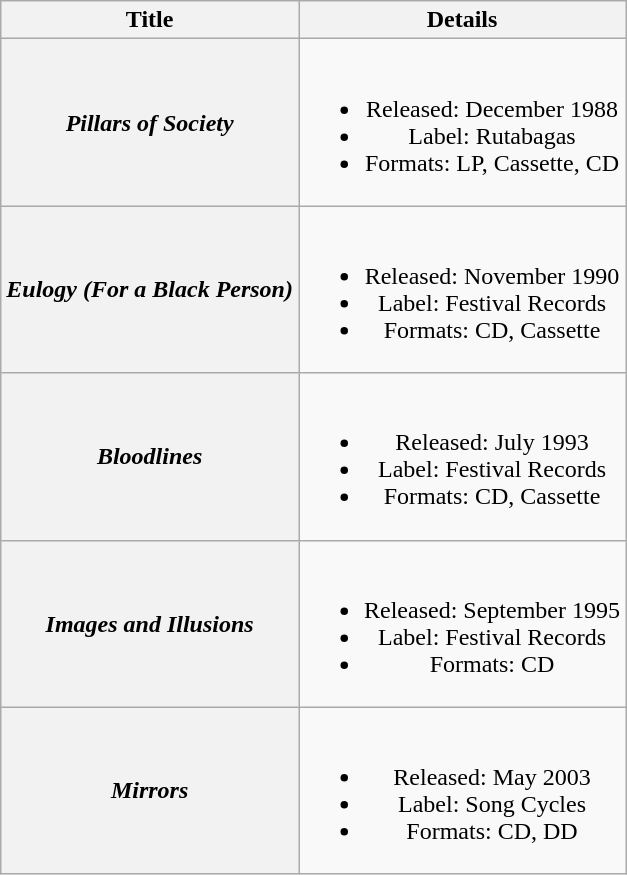<table class="wikitable plainrowheaders" style="text-align:center;">
<tr>
<th>Title</th>
<th>Details</th>
</tr>
<tr>
<th scope="row"><em>Pillars of Society</em></th>
<td><br><ul><li>Released: December 1988</li><li>Label: Rutabagas</li><li>Formats: LP, Cassette, CD</li></ul></td>
</tr>
<tr>
<th scope="row"><em>Eulogy (For a Black Person)</em></th>
<td><br><ul><li>Released: November 1990</li><li>Label: Festival Records</li><li>Formats: CD, Cassette</li></ul></td>
</tr>
<tr>
<th scope="row"><em>Bloodlines</em></th>
<td><br><ul><li>Released: July 1993</li><li>Label: Festival Records</li><li>Formats: CD, Cassette</li></ul></td>
</tr>
<tr>
<th scope="row"><em>Images and Illusions</em></th>
<td><br><ul><li>Released: September 1995</li><li>Label: Festival Records</li><li>Formats: CD</li></ul></td>
</tr>
<tr>
<th scope="row"><em>Mirrors</em></th>
<td><br><ul><li>Released: May 2003</li><li>Label: Song Cycles</li><li>Formats: CD, DD</li></ul></td>
</tr>
</table>
